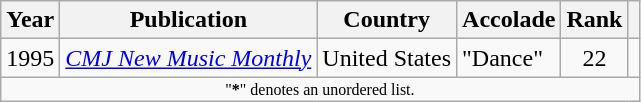<table class="wikitable sortable" style="margin:0em 1em 1em 0pt">
<tr>
<th>Year</th>
<th>Publication</th>
<th>Country</th>
<th>Accolade</th>
<th>Rank</th>
<th class=unsortable></th>
</tr>
<tr>
<td align=center>1995</td>
<td><em><a href='#'>CMJ New Music Monthly</a></em></td>
<td>United States</td>
<td>"Dance"</td>
<td align=center>22</td>
<td></td>
</tr>
<tr class="sortbottom">
<td colspan=6 style=font-size:8pt; align=center>"<strong>*</strong>" denotes an unordered list.</td>
</tr>
</table>
